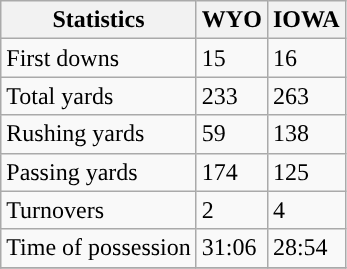<table class="wikitable">
<tr>
<th>Statistics</th>
<th>WYO</th>
<th>IOWA</th>
</tr>
<tr>
<td>First downs</td>
<td>15</td>
<td>16</td>
</tr>
<tr>
<td>Total yards</td>
<td>233</td>
<td>263</td>
</tr>
<tr>
<td>Rushing yards</td>
<td>59</td>
<td>138</td>
</tr>
<tr>
<td>Passing yards</td>
<td>174</td>
<td>125</td>
</tr>
<tr>
<td>Turnovers</td>
<td>2</td>
<td>4</td>
</tr>
<tr>
<td>Time of possession</td>
<td>31:06</td>
<td>28:54</td>
</tr>
<tr>
</tr>
</table>
